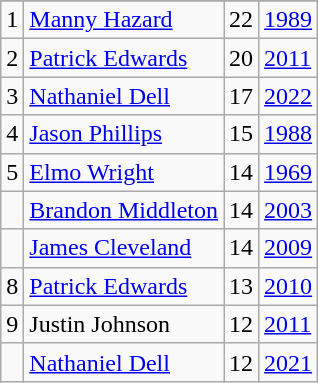<table class="wikitable">
<tr>
</tr>
<tr>
<td>1</td>
<td><a href='#'>Manny Hazard</a></td>
<td>22</td>
<td><a href='#'>1989</a></td>
</tr>
<tr>
<td>2</td>
<td><a href='#'>Patrick Edwards</a></td>
<td>20</td>
<td><a href='#'>2011</a></td>
</tr>
<tr>
<td>3</td>
<td><a href='#'>Nathaniel Dell</a></td>
<td>17</td>
<td><a href='#'>2022</a></td>
</tr>
<tr>
<td>4</td>
<td><a href='#'>Jason Phillips</a></td>
<td>15</td>
<td><a href='#'>1988</a></td>
</tr>
<tr>
<td>5</td>
<td><a href='#'>Elmo Wright</a></td>
<td>14</td>
<td><a href='#'>1969</a></td>
</tr>
<tr>
<td></td>
<td><a href='#'>Brandon Middleton</a></td>
<td>14</td>
<td><a href='#'>2003</a></td>
</tr>
<tr>
<td></td>
<td><a href='#'>James Cleveland</a></td>
<td>14</td>
<td><a href='#'>2009</a></td>
</tr>
<tr>
<td>8</td>
<td><a href='#'>Patrick Edwards</a></td>
<td>13</td>
<td><a href='#'>2010</a></td>
</tr>
<tr>
<td>9</td>
<td>Justin Johnson</td>
<td>12</td>
<td><a href='#'>2011</a></td>
</tr>
<tr>
<td></td>
<td><a href='#'>Nathaniel Dell</a></td>
<td>12</td>
<td><a href='#'>2021</a></td>
</tr>
</table>
